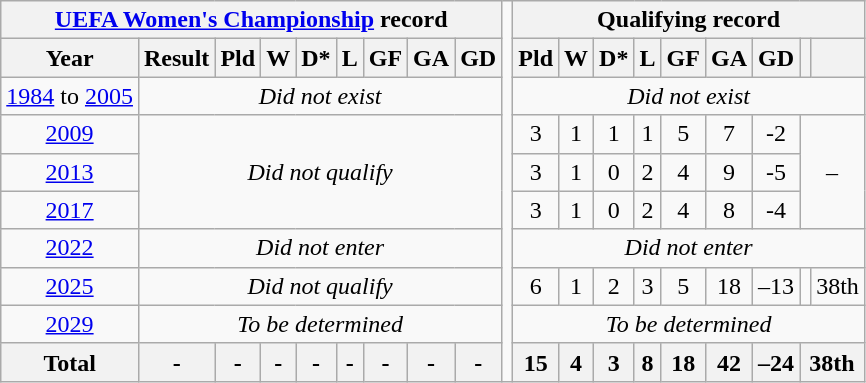<table class="wikitable" style="text-align: center;">
<tr>
<th colspan=9><a href='#'>UEFA Women's Championship</a> record</th>
<td rowspan=100></td>
<th colspan=9>Qualifying record</th>
</tr>
<tr>
<th>Year</th>
<th>Result</th>
<th>Pld</th>
<th>W</th>
<th>D*</th>
<th>L</th>
<th>GF</th>
<th>GA</th>
<th>GD<br></th>
<th>Pld</th>
<th>W</th>
<th>D*</th>
<th>L</th>
<th>GF</th>
<th>GA</th>
<th>GD</th>
<th></th>
<th></th>
</tr>
<tr>
<td><a href='#'>1984</a> to  <a href='#'>2005</a></td>
<td colspan=8><em>Did not exist</em></td>
<td colspan=9><em>Did not exist</em></td>
</tr>
<tr>
<td> <a href='#'>2009</a></td>
<td colspan=8 rowspan=3><em>Did not qualify</em></td>
<td>3</td>
<td>1</td>
<td>1</td>
<td>1</td>
<td>5</td>
<td>7</td>
<td>-2</td>
<td colspan=2 rowspan=3>–</td>
</tr>
<tr>
<td> <a href='#'>2013</a></td>
<td>3</td>
<td>1</td>
<td>0</td>
<td>2</td>
<td>4</td>
<td>9</td>
<td>-5</td>
</tr>
<tr>
<td> <a href='#'>2017</a></td>
<td>3</td>
<td>1</td>
<td>0</td>
<td>2</td>
<td>4</td>
<td>8</td>
<td>-4</td>
</tr>
<tr>
<td> <a href='#'>2022</a></td>
<td colspan=8><em>Did not enter</em></td>
<td colspan=9><em>Did not enter</em></td>
</tr>
<tr>
<td> <a href='#'>2025</a></td>
<td colspan=8><em>Did not qualify</em></td>
<td>6</td>
<td>1</td>
<td>2</td>
<td>3</td>
<td>5</td>
<td>18</td>
<td>–13</td>
<td></td>
<td>38th</td>
</tr>
<tr>
<td><a href='#'>2029</a></td>
<td colspan=8><em>To be determined</em></td>
<td colspan=9><em>To be determined</em></td>
</tr>
<tr>
<th>Total</th>
<th>-</th>
<th>-</th>
<th>-</th>
<th>-</th>
<th>-</th>
<th>-</th>
<th>-</th>
<th>-</th>
<th>15</th>
<th>4</th>
<th>3</th>
<th>8</th>
<th>18</th>
<th>42</th>
<th>–24</th>
<th colspan=2>38th</th>
</tr>
</table>
